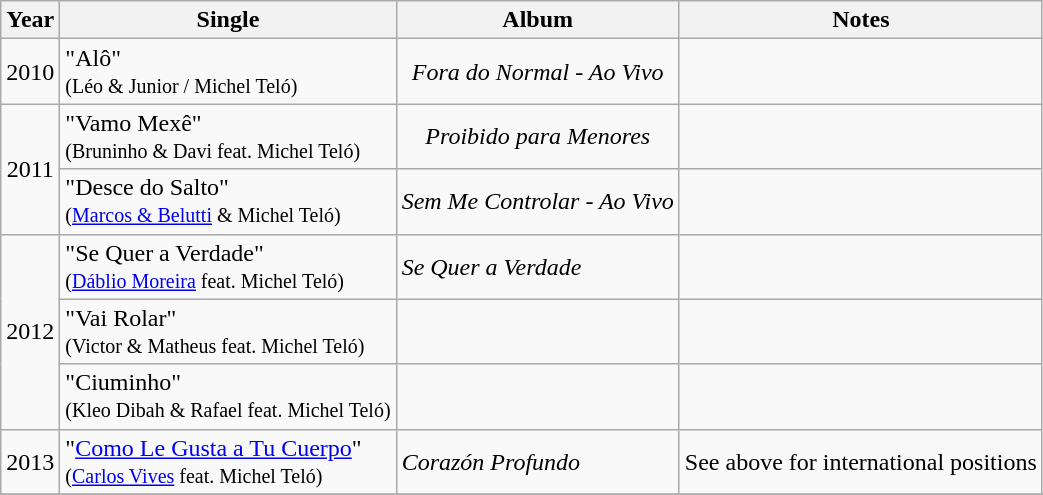<table class="wikitable plainrowheaders" style="text-align:center;">
<tr>
<th scope="col" rowspan="1">Year</th>
<th scope="col" rowspan="1">Single</th>
<th scope="col" rowspan="1">Album</th>
<th scope="col" rowspan="1">Notes</th>
</tr>
<tr>
<td align="center">2010</td>
<td align="left">"Alô" <br><small>(Léo & Junior / Michel Teló)</small></td>
<td><em>Fora do Normal - Ao Vivo</em></td>
<td></td>
</tr>
<tr>
<td rowspan="2">2011</td>
<td align="left">"Vamo Mexê" <br><small>(Bruninho & Davi feat. Michel Teló)</small></td>
<td><em>Proibido para Menores</em></td>
<td></td>
</tr>
<tr>
<td align="left">"Desce do Salto" <br><small>(<a href='#'>Marcos & Belutti</a> & Michel Teló)</small></td>
<td><em>Sem Me Controlar - Ao Vivo</em></td>
<td></td>
</tr>
<tr>
<td align="center" rowspan="3">2012</td>
<td align="left">"Se Quer a Verdade" <br><small>(<a href='#'>Dáblio Moreira</a> feat. Michel Teló)</small></td>
<td align="left"><em>Se Quer a Verdade</em></td>
<td></td>
</tr>
<tr>
<td align="left">"Vai Rolar"<br><small>(Victor & Matheus feat. Michel Teló)</small></td>
<td></td>
<td></td>
</tr>
<tr>
<td align="left">"Ciuminho"<br><small>(Kleo Dibah & Rafael feat. Michel Teló)</small></td>
<td></td>
<td></td>
</tr>
<tr>
<td align="center">2013</td>
<td align="left">"<a href='#'>Como Le Gusta a Tu Cuerpo</a>"<br><small>(<a href='#'>Carlos Vives</a> feat. Michel Teló)</small></td>
<td align="left"><em>Corazón Profundo</em></td>
<td>See above for international positions</td>
</tr>
<tr>
</tr>
</table>
